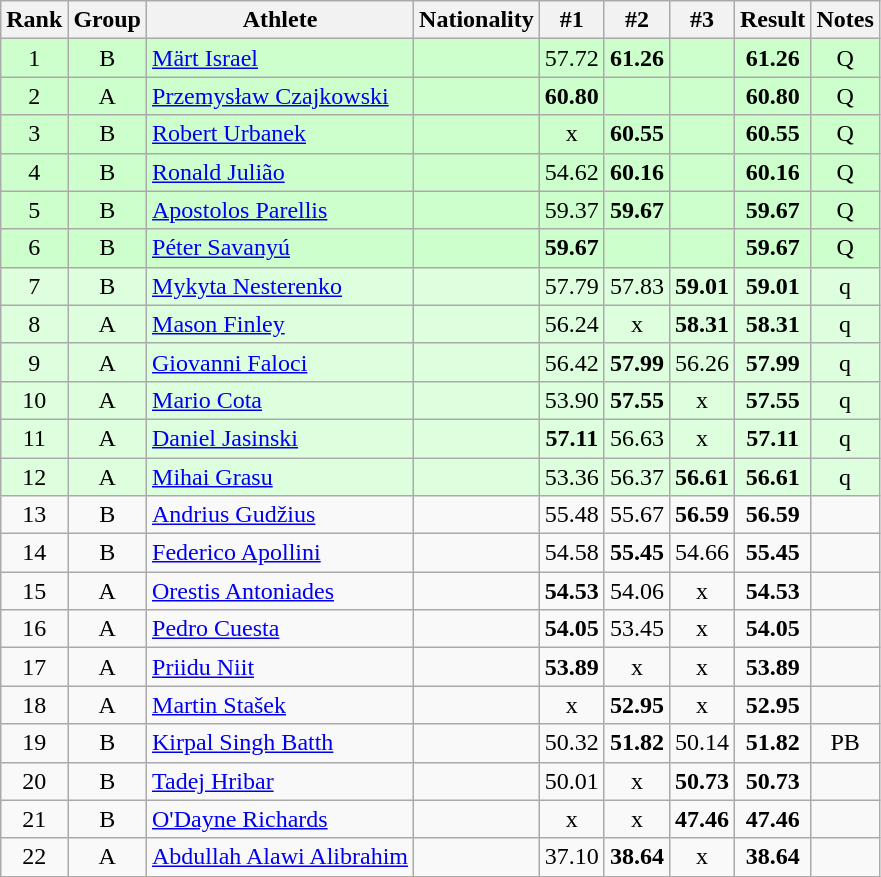<table class="wikitable sortable" style="text-align:center">
<tr>
<th>Rank</th>
<th>Group</th>
<th>Athlete</th>
<th>Nationality</th>
<th>#1</th>
<th>#2</th>
<th>#3</th>
<th>Result</th>
<th>Notes</th>
</tr>
<tr bgcolor=ccffcc>
<td>1</td>
<td>B</td>
<td align="left"><a href='#'>Märt Israel</a></td>
<td align=left></td>
<td>57.72</td>
<td><strong>61.26</strong></td>
<td></td>
<td><strong>61.26</strong></td>
<td>Q</td>
</tr>
<tr bgcolor=ccffcc>
<td>2</td>
<td>A</td>
<td align="left"><a href='#'>Przemysław Czajkowski</a></td>
<td align=left></td>
<td><strong>60.80</strong></td>
<td></td>
<td></td>
<td><strong>60.80</strong></td>
<td>Q</td>
</tr>
<tr bgcolor=ccffcc>
<td>3</td>
<td>B</td>
<td align="left"><a href='#'>Robert Urbanek</a></td>
<td align=left></td>
<td>x</td>
<td><strong>60.55</strong></td>
<td></td>
<td><strong>60.55</strong></td>
<td>Q</td>
</tr>
<tr bgcolor=ccffcc>
<td>4</td>
<td>B</td>
<td align="left"><a href='#'>Ronald Julião</a></td>
<td align=left></td>
<td>54.62</td>
<td><strong>60.16</strong></td>
<td></td>
<td><strong>60.16</strong></td>
<td>Q</td>
</tr>
<tr bgcolor=ccffcc>
<td>5</td>
<td>B</td>
<td align="left"><a href='#'>Apostolos Parellis</a></td>
<td align=left></td>
<td>59.37</td>
<td><strong>59.67</strong></td>
<td></td>
<td><strong>59.67</strong></td>
<td>Q</td>
</tr>
<tr bgcolor=ccffcc>
<td>6</td>
<td>B</td>
<td align="left"><a href='#'>Péter Savanyú</a></td>
<td align=left></td>
<td><strong>59.67</strong></td>
<td></td>
<td></td>
<td><strong>59.67</strong></td>
<td>Q</td>
</tr>
<tr bgcolor=ddffdd>
<td>7</td>
<td>B</td>
<td align="left"><a href='#'>Mykyta Nesterenko</a></td>
<td align=left></td>
<td>57.79</td>
<td>57.83</td>
<td><strong>59.01</strong></td>
<td><strong>59.01</strong></td>
<td>q</td>
</tr>
<tr bgcolor=ddffdd>
<td>8</td>
<td>A</td>
<td align="left"><a href='#'>Mason Finley</a></td>
<td align=left></td>
<td>56.24</td>
<td>x</td>
<td><strong>58.31</strong></td>
<td><strong>58.31</strong></td>
<td>q</td>
</tr>
<tr bgcolor=ddffdd>
<td>9</td>
<td>A</td>
<td align="left"><a href='#'>Giovanni Faloci</a></td>
<td align=left></td>
<td>56.42</td>
<td><strong>57.99</strong></td>
<td>56.26</td>
<td><strong>57.99</strong></td>
<td>q</td>
</tr>
<tr bgcolor=ddffdd>
<td>10</td>
<td>A</td>
<td align="left"><a href='#'>Mario Cota</a></td>
<td align=left></td>
<td>53.90</td>
<td><strong>57.55</strong></td>
<td>x</td>
<td><strong>57.55</strong></td>
<td>q</td>
</tr>
<tr bgcolor=ddffdd>
<td>11</td>
<td>A</td>
<td align="left"><a href='#'>Daniel Jasinski</a></td>
<td align=left></td>
<td><strong>57.11</strong></td>
<td>56.63</td>
<td>x</td>
<td><strong>57.11</strong></td>
<td>q</td>
</tr>
<tr bgcolor=ddffdd>
<td>12</td>
<td>A</td>
<td align="left"><a href='#'>Mihai Grasu</a></td>
<td align=left></td>
<td>53.36</td>
<td>56.37</td>
<td><strong>56.61</strong></td>
<td><strong>56.61</strong></td>
<td>q</td>
</tr>
<tr>
<td>13</td>
<td>B</td>
<td align="left"><a href='#'>Andrius Gudžius</a></td>
<td align=left></td>
<td>55.48</td>
<td>55.67</td>
<td><strong>56.59</strong></td>
<td><strong>56.59</strong></td>
<td></td>
</tr>
<tr>
<td>14</td>
<td>B</td>
<td align="left"><a href='#'>Federico Apollini</a></td>
<td align=left></td>
<td>54.58</td>
<td><strong>55.45</strong></td>
<td>54.66</td>
<td><strong>55.45</strong></td>
<td></td>
</tr>
<tr>
<td>15</td>
<td>A</td>
<td align="left"><a href='#'>Orestis Antoniades</a></td>
<td align=left></td>
<td><strong>54.53</strong></td>
<td>54.06</td>
<td>x</td>
<td><strong>54.53</strong></td>
<td></td>
</tr>
<tr>
<td>16</td>
<td>A</td>
<td align="left"><a href='#'>Pedro Cuesta</a></td>
<td align=left></td>
<td><strong>54.05</strong></td>
<td>53.45</td>
<td>x</td>
<td><strong>54.05</strong></td>
<td></td>
</tr>
<tr>
<td>17</td>
<td>A</td>
<td align="left"><a href='#'>Priidu Niit</a></td>
<td align=left></td>
<td><strong>53.89</strong></td>
<td>x</td>
<td>x</td>
<td><strong>53.89</strong></td>
<td></td>
</tr>
<tr>
<td>18</td>
<td>A</td>
<td align="left"><a href='#'>Martin Stašek</a></td>
<td align=left></td>
<td>x</td>
<td><strong>52.95</strong></td>
<td>x</td>
<td><strong>52.95</strong></td>
<td></td>
</tr>
<tr>
<td>19</td>
<td>B</td>
<td align="left"><a href='#'>Kirpal Singh Batth</a></td>
<td align=left></td>
<td>50.32</td>
<td><strong>51.82</strong></td>
<td>50.14</td>
<td><strong>51.82</strong></td>
<td>PB</td>
</tr>
<tr>
<td>20</td>
<td>B</td>
<td align="left"><a href='#'>Tadej Hribar</a></td>
<td align=left></td>
<td>50.01</td>
<td>x</td>
<td><strong>50.73</strong></td>
<td><strong>50.73</strong></td>
<td></td>
</tr>
<tr>
<td>21</td>
<td>B</td>
<td align="left"><a href='#'>O'Dayne Richards</a></td>
<td align=left></td>
<td>x</td>
<td>x</td>
<td><strong>47.46</strong></td>
<td><strong>47.46</strong></td>
<td></td>
</tr>
<tr>
<td>22</td>
<td>A</td>
<td align="left"><a href='#'>Abdullah Alawi Alibrahim</a></td>
<td align=left></td>
<td>37.10</td>
<td><strong>38.64</strong></td>
<td>x</td>
<td><strong>38.64</strong></td>
<td></td>
</tr>
</table>
